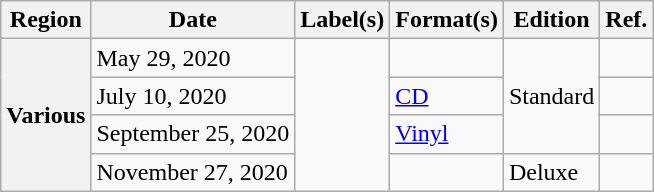<table class="wikitable plainrowheaders">
<tr>
<th scope="col">Region</th>
<th scope="col">Date</th>
<th scope="col">Label(s)</th>
<th scope="col">Format(s)</th>
<th scope="col">Edition</th>
<th scope="col">Ref.</th>
</tr>
<tr>
<th scope="row" rowspan="4">Various</th>
<td>May 29, 2020</td>
<td rowspan="4"></td>
<td></td>
<td rowspan="3">Standard</td>
<td></td>
</tr>
<tr>
<td>July 10, 2020</td>
<td><a href='#'>CD</a></td>
<td></td>
</tr>
<tr>
<td>September 25, 2020</td>
<td><a href='#'>Vinyl</a></td>
<td></td>
</tr>
<tr>
<td>November 27, 2020</td>
<td></td>
<td>Deluxe</td>
<td></td>
</tr>
</table>
